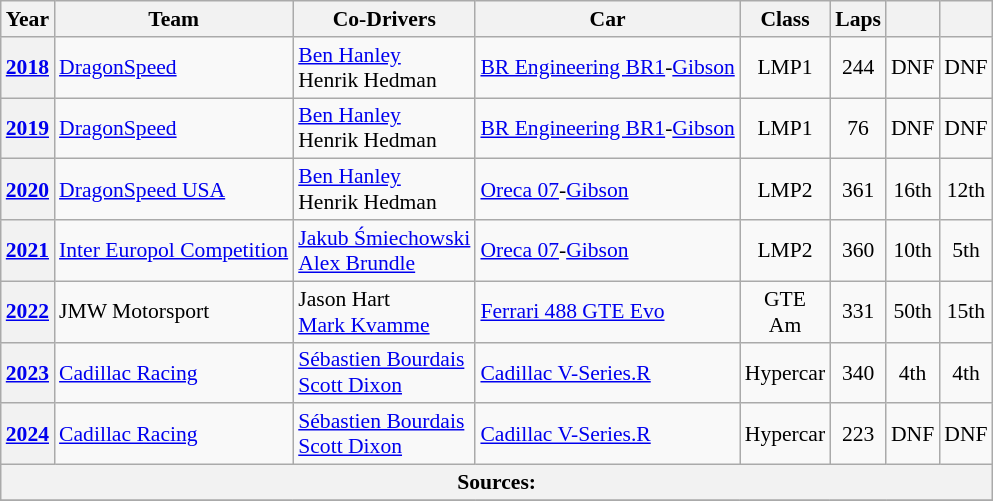<table class="wikitable" style="text-align:center; font-size:90%">
<tr>
<th>Year</th>
<th>Team</th>
<th>Co-Drivers</th>
<th>Car</th>
<th>Class</th>
<th>Laps</th>
<th></th>
<th></th>
</tr>
<tr>
<th><a href='#'>2018</a></th>
<td align="left"> <a href='#'>DragonSpeed</a></td>
<td align="left"> <a href='#'>Ben Hanley</a><br> Henrik Hedman</td>
<td align="left" nowrap><a href='#'>BR Engineering BR1</a>-<a href='#'>Gibson</a></td>
<td>LMP1</td>
<td>244</td>
<td>DNF</td>
<td>DNF</td>
</tr>
<tr>
<th><a href='#'>2019</a></th>
<td align="left"> <a href='#'>DragonSpeed</a></td>
<td align="left"> <a href='#'>Ben Hanley</a><br> Henrik Hedman</td>
<td align="left"><a href='#'>BR Engineering BR1</a>-<a href='#'>Gibson</a></td>
<td>LMP1</td>
<td>76</td>
<td>DNF</td>
<td>DNF</td>
</tr>
<tr>
<th><a href='#'>2020</a></th>
<td align="left"> <a href='#'>DragonSpeed USA</a></td>
<td align="left"> <a href='#'>Ben Hanley</a><br> Henrik Hedman</td>
<td align="left"><a href='#'>Oreca 07</a>-<a href='#'>Gibson</a></td>
<td>LMP2</td>
<td>361</td>
<td>16th</td>
<td>12th</td>
</tr>
<tr>
<th><a href='#'>2021</a></th>
<td align="left" nowrap> <a href='#'>Inter Europol Competition</a></td>
<td align="left" nowrap> <a href='#'>Jakub Śmiechowski</a><br> <a href='#'>Alex Brundle</a></td>
<td align="left"><a href='#'>Oreca 07</a>-<a href='#'>Gibson</a></td>
<td>LMP2</td>
<td>360</td>
<td>10th</td>
<td>5th</td>
</tr>
<tr>
<th><a href='#'>2022</a></th>
<td align="left"> JMW Motorsport</td>
<td align="left"> Jason Hart<br> <a href='#'>Mark Kvamme</a></td>
<td align="left"><a href='#'>Ferrari 488 GTE Evo</a></td>
<td>GTE<br>Am</td>
<td>331</td>
<td>50th</td>
<td>15th</td>
</tr>
<tr>
<th><a href='#'>2023</a></th>
<td align="left"> <a href='#'>Cadillac Racing</a></td>
<td align="left"> <a href='#'>Sébastien Bourdais</a><br> <a href='#'>Scott Dixon</a></td>
<td align="left"><a href='#'>Cadillac V-Series.R</a></td>
<td>Hypercar</td>
<td>340</td>
<td>4th</td>
<td>4th</td>
</tr>
<tr>
<th><a href='#'>2024</a></th>
<td align="left"> <a href='#'>Cadillac Racing</a></td>
<td align="left"> <a href='#'>Sébastien Bourdais</a><br> <a href='#'>Scott Dixon</a></td>
<td align="left"><a href='#'>Cadillac V-Series.R</a></td>
<td>Hypercar</td>
<td>223</td>
<td>DNF</td>
<td>DNF</td>
</tr>
<tr>
<th colspan="8">Sources:</th>
</tr>
<tr>
</tr>
</table>
